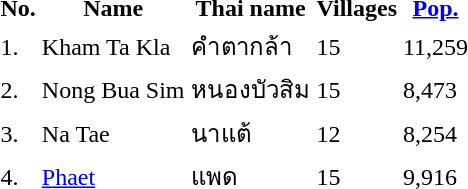<table>
<tr>
<th>No.</th>
<th>Name</th>
<th>Thai name</th>
<th>Villages</th>
<th><a href='#'>Pop.</a></th>
</tr>
<tr>
<td>1.</td>
<td>Kham Ta Kla</td>
<td>คำตากล้า</td>
<td>15</td>
<td>11,259</td>
<td></td>
</tr>
<tr>
<td>2.</td>
<td>Nong Bua Sim</td>
<td>หนองบัวสิม</td>
<td>15</td>
<td>8,473</td>
<td></td>
</tr>
<tr>
<td>3.</td>
<td>Na Tae</td>
<td>นาแต้</td>
<td>12</td>
<td>8,254</td>
<td></td>
</tr>
<tr>
<td>4.</td>
<td><a href='#'>Phaet</a></td>
<td>แพด</td>
<td>15</td>
<td>9,916</td>
<td></td>
</tr>
</table>
